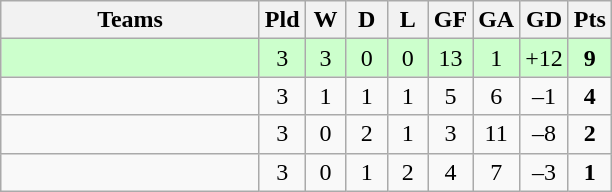<table class="wikitable" style="text-align: center;">
<tr>
<th width=165>Teams</th>
<th width=20>Pld</th>
<th width=20>W</th>
<th width=20>D</th>
<th width=20>L</th>
<th width=20>GF</th>
<th width=20>GA</th>
<th width=20>GD</th>
<th width=20>Pts</th>
</tr>
<tr align=center style="background:#ccffcc;">
<td style="text-align:left;"></td>
<td>3</td>
<td>3</td>
<td>0</td>
<td>0</td>
<td>13</td>
<td>1</td>
<td>+12</td>
<td><strong>9</strong></td>
</tr>
<tr align=center>
<td style="text-align:left;"></td>
<td>3</td>
<td>1</td>
<td>1</td>
<td>1</td>
<td>5</td>
<td>6</td>
<td>–1</td>
<td><strong>4</strong></td>
</tr>
<tr align=center>
<td style="text-align:left;"></td>
<td>3</td>
<td>0</td>
<td>2</td>
<td>1</td>
<td>3</td>
<td>11</td>
<td>–8</td>
<td><strong>2</strong></td>
</tr>
<tr align=center>
<td style="text-align:left;"></td>
<td>3</td>
<td>0</td>
<td>1</td>
<td>2</td>
<td>4</td>
<td>7</td>
<td>–3</td>
<td><strong>1</strong></td>
</tr>
</table>
